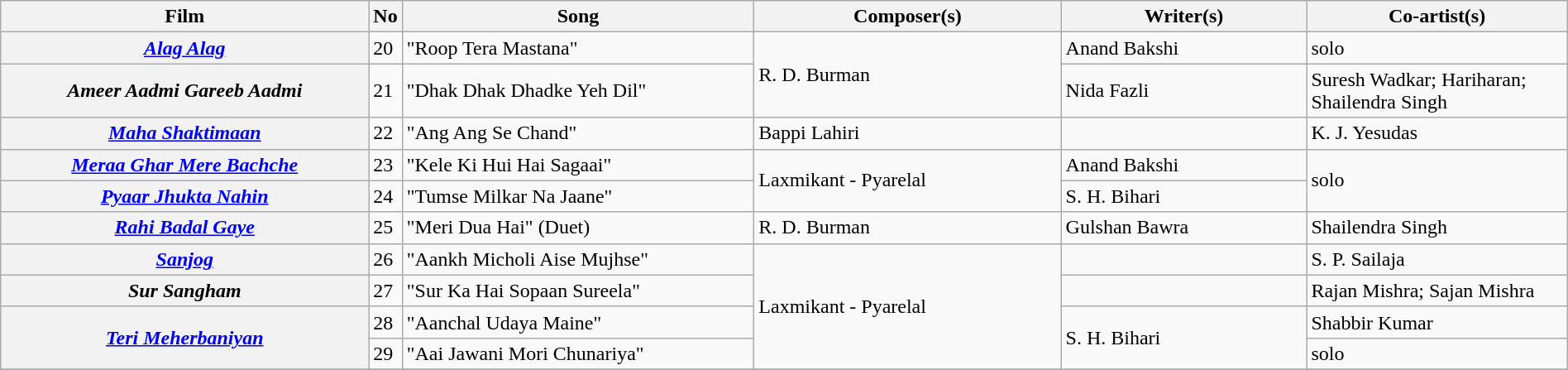<table class="wikitable plainrowheaders" style="width:100%; textcolor:#000">
<tr>
<th scope="col" style="width:24%;">Film</th>
<th>No</th>
<th scope="col" style="width:23%;">Song</th>
<th scope="col" style="width:20%;">Composer(s)</th>
<th scope="col" style="width:16%;">Writer(s)</th>
<th scope="col" style="width:18%;">Co-artist(s)</th>
</tr>
<tr>
<th><em><a href='#'>Alag Alag</a></em></th>
<td>20</td>
<td>"Roop Tera Mastana"</td>
<td rowspan=2>R. D. Burman</td>
<td>Anand Bakshi</td>
<td>solo</td>
</tr>
<tr>
<th><em>Ameer Aadmi Gareeb Aadmi</em></th>
<td>21</td>
<td>"Dhak Dhak Dhadke Yeh Dil"</td>
<td>Nida Fazli</td>
<td>Suresh Wadkar; Hariharan; Shailendra Singh</td>
</tr>
<tr>
<th><em><a href='#'>Maha Shaktimaan</a></em></th>
<td>22</td>
<td>"Ang Ang Se Chand"</td>
<td>Bappi Lahiri</td>
<td></td>
<td>K. J. Yesudas</td>
</tr>
<tr>
<th><em><a href='#'>Meraa Ghar Mere Bachche</a></em></th>
<td>23</td>
<td>"Kele Ki Hui Hai Sagaai"</td>
<td rowspan=2>Laxmikant - Pyarelal</td>
<td>Anand Bakshi</td>
<td rowspan=2>solo</td>
</tr>
<tr>
<th><em><a href='#'>Pyaar Jhukta Nahin</a></em></th>
<td>24</td>
<td>"Tumse Milkar Na Jaane"</td>
<td>S. H. Bihari</td>
</tr>
<tr>
<th><em><a href='#'>Rahi Badal Gaye</a></em></th>
<td>25</td>
<td>"Meri Dua Hai" (Duet)</td>
<td>R. D. Burman</td>
<td>Gulshan Bawra</td>
<td>Shailendra Singh</td>
</tr>
<tr>
<th><em><a href='#'>Sanjog</a></em></th>
<td>26</td>
<td>"Aankh Micholi Aise Mujhse"</td>
<td rowspan=4>Laxmikant - Pyarelal</td>
<td></td>
<td>S. P. Sailaja</td>
</tr>
<tr>
<th><em>Sur Sangham</em></th>
<td>27</td>
<td>"Sur Ka Hai Sopaan Sureela"</td>
<td></td>
<td>Rajan Mishra; Sajan Mishra</td>
</tr>
<tr>
<th rowspan=2><em><a href='#'>Teri Meherbaniyan</a></em></th>
<td>28</td>
<td>"Aanchal Udaya Maine"</td>
<td rowspan=2>S. H. Bihari</td>
<td>Shabbir Kumar</td>
</tr>
<tr>
<td>29</td>
<td>"Aai Jawani Mori Chunariya"</td>
<td>solo</td>
</tr>
<tr>
</tr>
</table>
